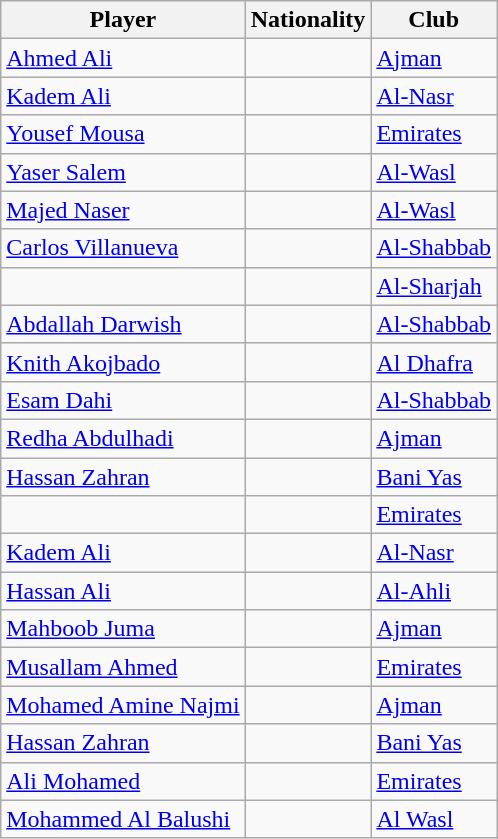<table class="wikitable">
<tr>
<th>Player</th>
<th>Nationality</th>
<th>Club</th>
</tr>
<tr>
<td><a href='#'>Ahmed Ali</a></td>
<td></td>
<td> <a href='#'>Ajman</a></td>
</tr>
<tr>
<td><a href='#'>Kadem Ali</a></td>
<td></td>
<td> <a href='#'>Al-Nasr</a></td>
</tr>
<tr>
<td><a href='#'>Yousef Mousa</a></td>
<td></td>
<td> <a href='#'>Emirates</a></td>
</tr>
<tr>
<td><a href='#'>Yaser Salem</a></td>
<td></td>
<td> <a href='#'>Al-Wasl</a></td>
</tr>
<tr>
<td><a href='#'>Majed Naser</a></td>
<td></td>
<td> <a href='#'>Al-Wasl</a></td>
</tr>
<tr>
<td><a href='#'>Carlos Villanueva</a></td>
<td></td>
<td> <a href='#'>Al-Shabbab</a></td>
</tr>
<tr>
<td></td>
<td></td>
<td> <a href='#'>Al-Sharjah</a></td>
</tr>
<tr>
<td><a href='#'>Abdallah Darwish</a></td>
<td></td>
<td> <a href='#'>Al-Shabbab</a></td>
</tr>
<tr>
<td><a href='#'>Knith Akojbado</a></td>
<td></td>
<td> <a href='#'>Al Dhafra</a></td>
</tr>
<tr>
<td><a href='#'>Esam Dahi</a></td>
<td></td>
<td> <a href='#'>Al-Shabbab</a></td>
</tr>
<tr>
<td><a href='#'>Redha Abdulhadi</a></td>
<td></td>
<td> <a href='#'>Ajman</a></td>
</tr>
<tr>
<td><a href='#'>Hassan Zahran</a></td>
<td></td>
<td> <a href='#'>Bani Yas</a></td>
</tr>
<tr>
<td></td>
<td></td>
<td> <a href='#'>Emirates</a></td>
</tr>
<tr>
<td><a href='#'>Kadem Ali</a></td>
<td></td>
<td> <a href='#'>Al-Nasr</a></td>
</tr>
<tr>
<td><a href='#'>Hassan Ali</a></td>
<td></td>
<td> <a href='#'>Al-Ahli</a></td>
</tr>
<tr>
<td><a href='#'>Mahboob Juma</a></td>
<td></td>
<td> <a href='#'>Ajman</a></td>
</tr>
<tr>
<td><a href='#'>Musallam Ahmed</a></td>
<td></td>
<td> <a href='#'>Emirates</a></td>
</tr>
<tr>
<td><a href='#'>Mohamed Amine Najmi</a></td>
<td></td>
<td> <a href='#'>Ajman</a></td>
</tr>
<tr>
<td><a href='#'>Hassan Zahran</a></td>
<td></td>
<td> <a href='#'>Bani Yas</a></td>
</tr>
<tr>
<td><a href='#'>Ali Mohamed</a></td>
<td></td>
<td> <a href='#'>Emirates</a></td>
</tr>
<tr>
<td><a href='#'>Mohammed Al Balushi</a></td>
<td></td>
<td> <a href='#'>Al Wasl</a></td>
</tr>
</table>
